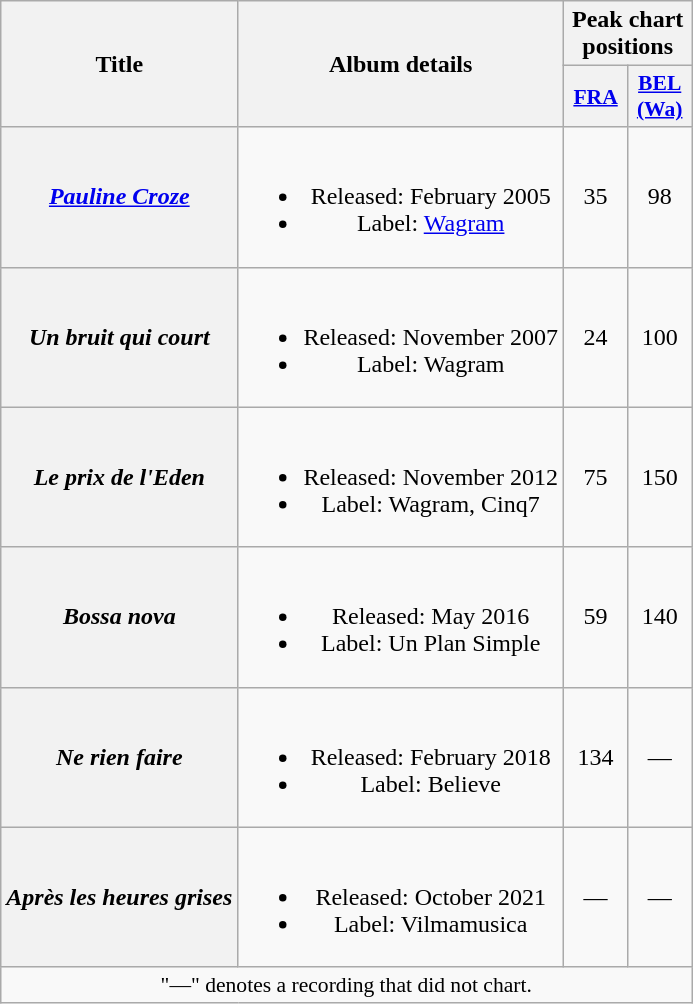<table class="wikitable plainrowheaders" style="text-align:center;">
<tr>
<th scope="col" rowspan="2">Title</th>
<th scope="col" rowspan="2">Album details</th>
<th colspan="2" scope="col">Peak chart positions</th>
</tr>
<tr>
<th scope="col" style="width:2.5em;font-size:90%;"><a href='#'>FRA</a><br></th>
<th scope="col" style="width:2.5em;font-size:90%;"><a href='#'>BEL<br>(Wa)</a><br></th>
</tr>
<tr>
<th scope="row"><em><a href='#'>Pauline Croze</a></em></th>
<td><br><ul><li>Released: February 2005</li><li>Label: <a href='#'>Wagram</a></li></ul></td>
<td>35</td>
<td>98</td>
</tr>
<tr>
<th scope="row"><em>Un bruit qui court</em></th>
<td><br><ul><li>Released: November 2007</li><li>Label: Wagram</li></ul></td>
<td>24</td>
<td>100</td>
</tr>
<tr>
<th scope="row"><em>Le prix de l'Eden</em></th>
<td><br><ul><li>Released: November 2012</li><li>Label: Wagram, Cinq7</li></ul></td>
<td>75</td>
<td>150</td>
</tr>
<tr>
<th scope="row"><em>Bossa nova</em></th>
<td><br><ul><li>Released: May 2016</li><li>Label: Un Plan Simple</li></ul></td>
<td>59</td>
<td>140</td>
</tr>
<tr>
<th scope="row"><em>Ne rien faire</em></th>
<td><br><ul><li>Released: February 2018</li><li>Label: Believe</li></ul></td>
<td>134</td>
<td>—</td>
</tr>
<tr>
<th scope="row"><em>Après les heures grises</em></th>
<td><br><ul><li>Released: October 2021</li><li>Label: Vilmamusica</li></ul></td>
<td>—</td>
<td>—</td>
</tr>
<tr>
<td colspan="4" style="font-size:90%">"—" denotes a recording that did not chart.</td>
</tr>
</table>
